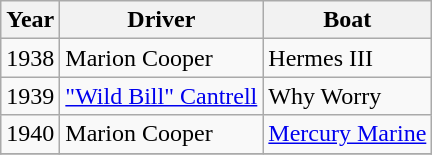<table class="wikitable">
<tr>
<th>Year</th>
<th>Driver</th>
<th>Boat</th>
</tr>
<tr>
<td>1938</td>
<td>Marion Cooper</td>
<td>Hermes III</td>
</tr>
<tr>
<td>1939</td>
<td><a href='#'>"Wild Bill" Cantrell</a></td>
<td>Why Worry</td>
</tr>
<tr>
<td>1940</td>
<td>Marion Cooper</td>
<td><a href='#'>Mercury Marine</a></td>
</tr>
<tr>
</tr>
</table>
